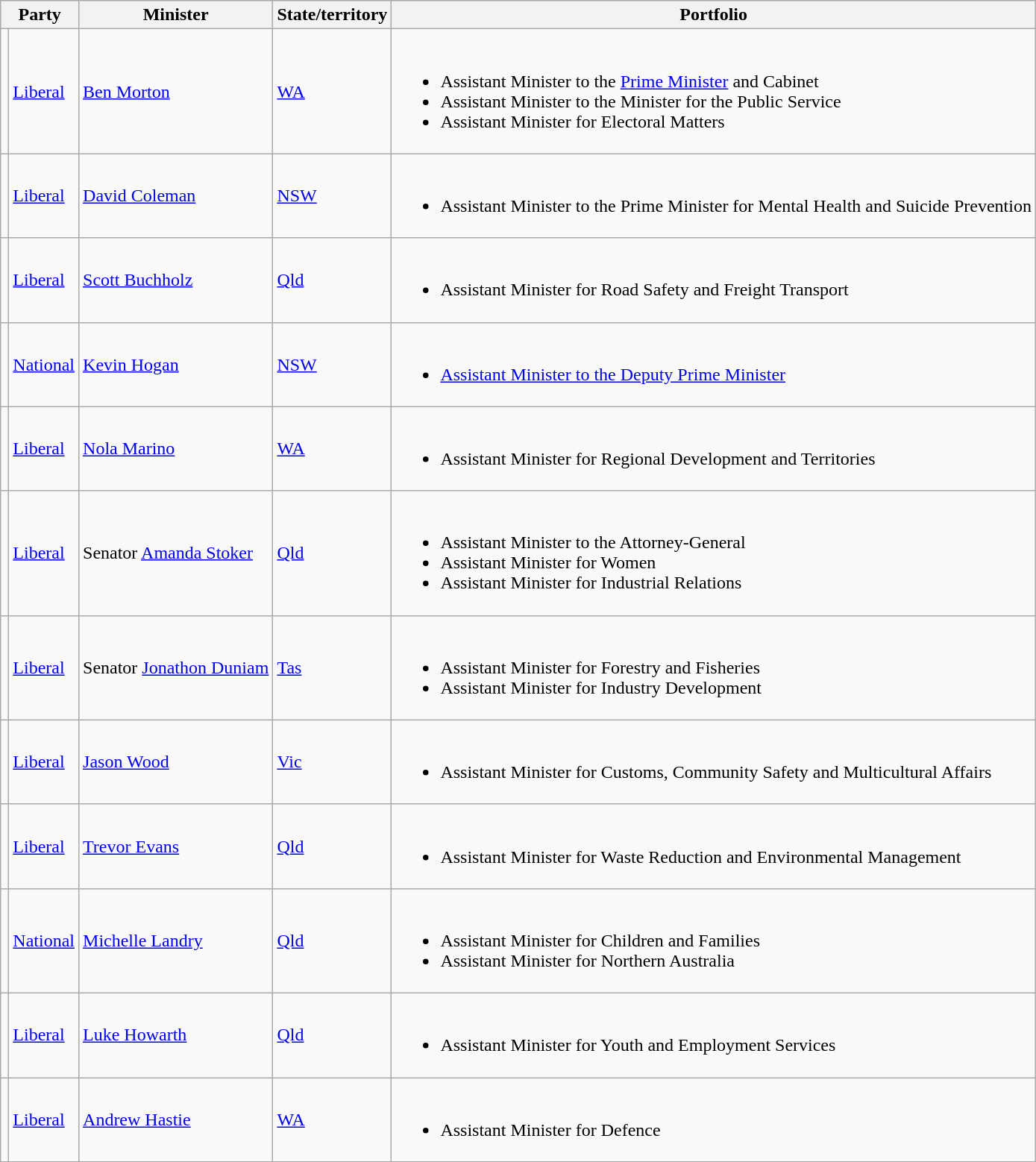<table class="wikitable sortable">
<tr>
<th colspan="2">Party</th>
<th>Minister</th>
<th>State/territory</th>
<th>Portfolio</th>
</tr>
<tr>
<td></td>
<td><a href='#'>Liberal</a></td>
<td><a href='#'>Ben Morton</a> </td>
<td><a href='#'>WA</a></td>
<td><br><ul><li>Assistant Minister to the <a href='#'>Prime Minister</a> and Cabinet</li><li>Assistant Minister to the Minister for the Public Service</li><li>Assistant Minister for Electoral Matters</li></ul></td>
</tr>
<tr>
<td></td>
<td><a href='#'>Liberal</a></td>
<td><a href='#'>David Coleman</a> </td>
<td><a href='#'>NSW</a></td>
<td><br><ul><li>Assistant Minister to the Prime Minister for Mental Health and Suicide Prevention</li></ul></td>
</tr>
<tr>
<td></td>
<td><a href='#'>Liberal</a> </td>
<td><a href='#'>Scott Buchholz</a> </td>
<td><a href='#'>Qld</a></td>
<td><br><ul><li>Assistant Minister for Road Safety and Freight Transport</li></ul></td>
</tr>
<tr>
<td></td>
<td><a href='#'>National</a></td>
<td><a href='#'>Kevin Hogan</a> </td>
<td><a href='#'>NSW</a></td>
<td><br><ul><li><a href='#'>Assistant Minister to the Deputy Prime Minister</a></li></ul></td>
</tr>
<tr>
<td></td>
<td><a href='#'>Liberal</a></td>
<td><a href='#'>Nola Marino</a> </td>
<td><a href='#'>WA</a></td>
<td><br><ul><li>Assistant Minister for Regional Development and Territories</li></ul></td>
</tr>
<tr>
<td></td>
<td><a href='#'>Liberal</a> </td>
<td>Senator <a href='#'>Amanda Stoker</a></td>
<td><a href='#'>Qld</a></td>
<td><br><ul><li>Assistant Minister to the Attorney-General</li><li>Assistant Minister for Women</li><li>Assistant Minister for Industrial Relations</li></ul></td>
</tr>
<tr>
<td></td>
<td><a href='#'>Liberal</a></td>
<td>Senator <a href='#'>Jonathon Duniam</a></td>
<td><a href='#'>Tas</a></td>
<td><br><ul><li>Assistant Minister for Forestry and Fisheries</li><li>Assistant Minister for Industry Development</li></ul></td>
</tr>
<tr>
<td></td>
<td><a href='#'>Liberal</a></td>
<td><a href='#'>Jason Wood</a> </td>
<td><a href='#'>Vic</a></td>
<td><br><ul><li>Assistant Minister for Customs, Community Safety and Multicultural Affairs</li></ul></td>
</tr>
<tr>
<td></td>
<td><a href='#'>Liberal</a> </td>
<td><a href='#'>Trevor Evans</a> </td>
<td><a href='#'>Qld</a></td>
<td><br><ul><li>Assistant Minister for Waste Reduction and Environmental Management</li></ul></td>
</tr>
<tr>
<td></td>
<td><a href='#'>National</a> </td>
<td><a href='#'>Michelle Landry</a> </td>
<td><a href='#'>Qld</a></td>
<td><br><ul><li>Assistant Minister for Children and Families</li><li>Assistant Minister for Northern Australia</li></ul></td>
</tr>
<tr>
<td></td>
<td><a href='#'>Liberal</a> </td>
<td><a href='#'>Luke Howarth</a> </td>
<td><a href='#'>Qld</a></td>
<td><br><ul><li>Assistant Minister for Youth and Employment Services</li></ul></td>
</tr>
<tr>
<td></td>
<td><a href='#'>Liberal</a></td>
<td><a href='#'>Andrew Hastie</a> </td>
<td><a href='#'>WA</a></td>
<td><br><ul><li>Assistant Minister for Defence</li></ul></td>
</tr>
</table>
